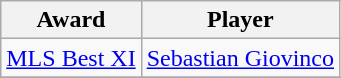<table class=wikitable>
<tr>
<th>Award</th>
<th>Player</th>
</tr>
<tr>
<td><a href='#'>MLS Best XI</a></td>
<td> <a href='#'>Sebastian Giovinco</a></td>
</tr>
<tr>
</tr>
</table>
